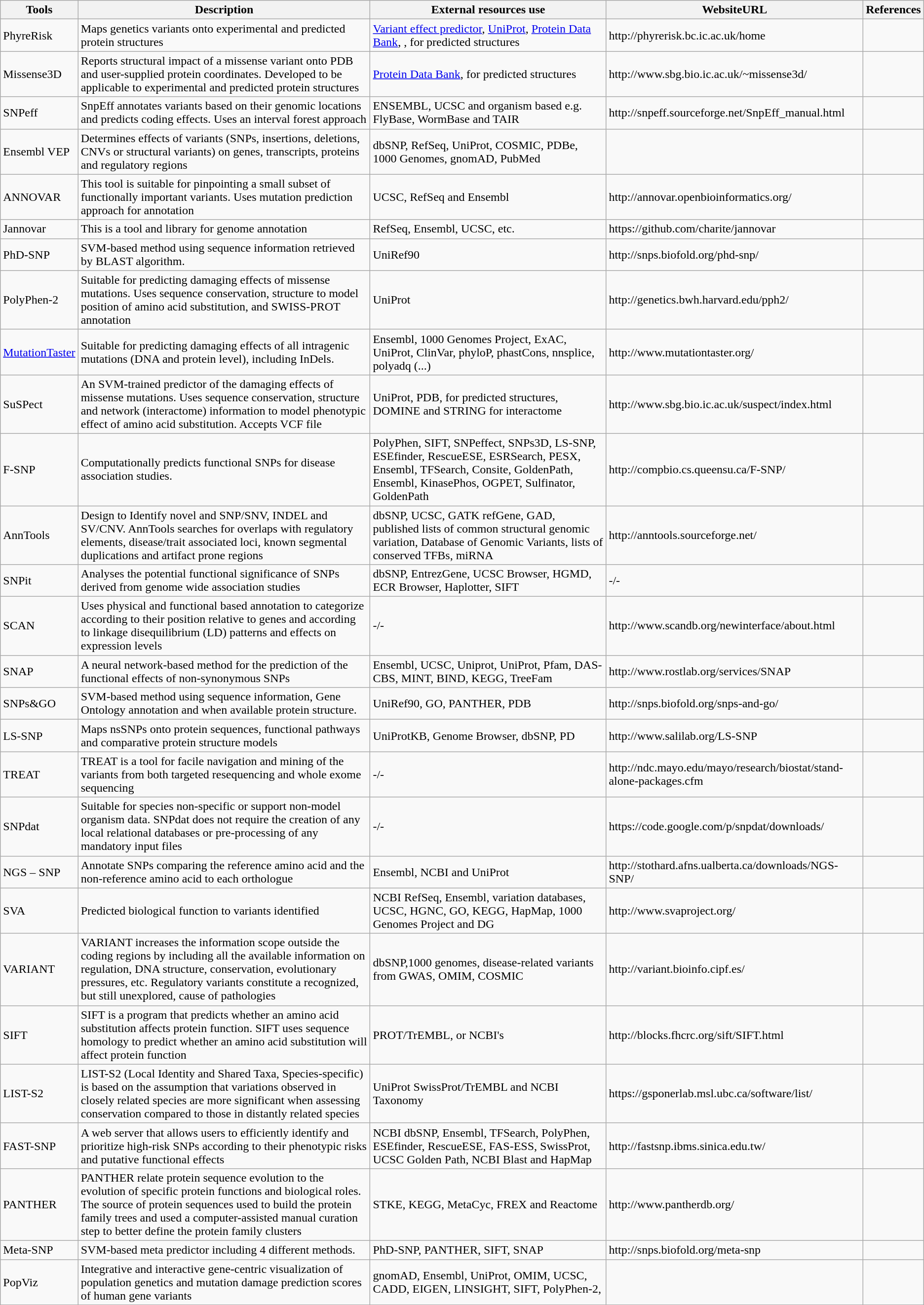<table class="wikitable">
<tr>
<th>Tools</th>
<th>Description</th>
<th>External resources use</th>
<th>WebsiteURL</th>
<th>References</th>
</tr>
<tr>
<td>PhyreRisk</td>
<td>Maps genetics variants onto experimental and predicted protein structures</td>
<td><a href='#'>Variant effect predictor</a>, <a href='#'>UniProt</a>, <a href='#'>Protein Data Bank</a>, ,  for predicted structures</td>
<td>http://phyrerisk.bc.ic.ac.uk/home</td>
<td><br></td>
</tr>
<tr>
<td>Missense3D</td>
<td>Reports structural impact of a missense variant onto PDB and user-supplied protein coordinates. Developed to be applicable to experimental and predicted protein structures</td>
<td><a href='#'>Protein Data Bank</a>,  for predicted structures</td>
<td>http://www.sbg.bio.ic.ac.uk/~missense3d/</td>
<td><br></td>
</tr>
<tr>
<td>SNPeff</td>
<td>SnpEff annotates variants based on their genomic locations and predicts coding effects. Uses an interval forest approach</td>
<td>ENSEMBL, UCSC and organism based e.g. FlyBase, WormBase and TAIR</td>
<td>http://snpeff.sourceforge.net/SnpEff_manual.html</td>
<td></td>
</tr>
<tr>
<td>Ensembl VEP</td>
<td>Determines effects of variants (SNPs, insertions, deletions, CNVs or structural variants) on genes, transcripts, proteins and regulatory regions</td>
<td>dbSNP, RefSeq, UniProt, COSMIC, PDBe, 1000 Genomes, gnomAD, PubMed</td>
<td></td>
<td></td>
</tr>
<tr>
<td>ANNOVAR</td>
<td>This tool is suitable for pinpointing a small subset of functionally important variants. Uses mutation prediction approach for annotation</td>
<td>UCSC, RefSeq and Ensembl</td>
<td>http://annovar.openbioinformatics.org/</td>
<td></td>
</tr>
<tr>
<td>Jannovar</td>
<td>This is a tool and library for genome annotation</td>
<td>RefSeq, Ensembl, UCSC, etc.</td>
<td>https://github.com/charite/jannovar</td>
<td></td>
</tr>
<tr>
<td>PhD-SNP</td>
<td>SVM-based method using sequence information retrieved by BLAST algorithm.</td>
<td>UniRef90</td>
<td>http://snps.biofold.org/phd-snp/</td>
<td></td>
</tr>
<tr>
<td>PolyPhen-2</td>
<td>Suitable for predicting damaging effects of missense mutations. Uses sequence conservation, structure to model position of amino acid substitution, and SWISS-PROT annotation</td>
<td>UniProt</td>
<td>http://genetics.bwh.harvard.edu/pph2/</td>
<td></td>
</tr>
<tr>
<td><a href='#'>MutationTaster</a></td>
<td>Suitable for predicting damaging effects of all intragenic mutations (DNA and protein level), including InDels.</td>
<td>Ensembl, 1000 Genomes Project, ExAC, UniProt, ClinVar, phyloP, phastCons, nnsplice, polyadq (...)</td>
<td>http://www.mutationtaster.org/</td>
<td></td>
</tr>
<tr>
<td>SuSPect</td>
<td>An SVM-trained predictor of the damaging effects of missense mutations. Uses sequence conservation, structure and network (interactome) information to model phenotypic effect of amino acid substitution. Accepts VCF file</td>
<td>UniProt, PDB,  for predicted structures, DOMINE and STRING for interactome</td>
<td>http://www.sbg.bio.ic.ac.uk/suspect/index.html</td>
<td></td>
</tr>
<tr>
<td>F-SNP</td>
<td>Computationally predicts functional SNPs for disease association studies.</td>
<td>PolyPhen, SIFT, SNPeffect, SNPs3D, LS-SNP, ESEfinder, RescueESE, ESRSearch, PESX, Ensembl, TFSearch, Consite, GoldenPath, Ensembl, KinasePhos, OGPET, Sulfinator, GoldenPath</td>
<td>http://compbio.cs.queensu.ca/F-SNP/</td>
<td></td>
</tr>
<tr>
<td>AnnTools</td>
<td>Design to Identify novel and SNP/SNV, INDEL and SV/CNV. AnnTools searches for overlaps with regulatory elements, disease/trait associated loci, known segmental duplications and artifact prone regions</td>
<td>dbSNP, UCSC, GATK refGene, GAD, published lists of common structural genomic variation, Database of Genomic Variants, lists of conserved TFBs, miRNA</td>
<td>http://anntools.sourceforge.net/</td>
<td></td>
</tr>
<tr>
<td>SNPit</td>
<td>Analyses the potential functional significance of SNPs derived from genome wide association studies</td>
<td>dbSNP, EntrezGene, UCSC Browser, HGMD, ECR Browser, Haplotter, SIFT</td>
<td>-/-</td>
<td></td>
</tr>
<tr>
<td>SCAN</td>
<td>Uses physical and functional based annotation to categorize according to their position relative to genes and according to linkage disequilibrium (LD) patterns and effects on expression levels</td>
<td>-/-</td>
<td>http://www.scandb.org/newinterface/about.html</td>
<td></td>
</tr>
<tr>
<td>SNAP</td>
<td>A neural network-based method for the prediction of the functional effects of non-synonymous SNPs</td>
<td>Ensembl, UCSC, Uniprot, UniProt, Pfam, DAS-CBS, MINT, BIND, KEGG, TreeFam</td>
<td>http://www.rostlab.org/services/SNAP</td>
<td></td>
</tr>
<tr>
<td>SNPs&GO</td>
<td>SVM-based method using sequence information, Gene Ontology annotation and when available protein structure.</td>
<td>UniRef90, GO, PANTHER, PDB</td>
<td>http://snps.biofold.org/snps-and-go/</td>
<td></td>
</tr>
<tr>
<td>LS-SNP</td>
<td>Maps nsSNPs onto protein sequences, functional pathways and comparative protein structure models</td>
<td>UniProtKB, Genome Browser, dbSNP, PD</td>
<td>http://www.salilab.org/LS-SNP</td>
<td></td>
</tr>
<tr>
<td>TREAT</td>
<td>TREAT is a tool for facile navigation and mining of the variants from both targeted resequencing and whole exome sequencing</td>
<td>-/-</td>
<td>http://ndc.mayo.edu/mayo/research/biostat/stand-alone-packages.cfm</td>
<td></td>
</tr>
<tr>
<td>SNPdat</td>
<td>Suitable for species non-specific or support non-model organism data. SNPdat does not require the creation of any local relational databases or pre-processing of any mandatory input files</td>
<td>-/-</td>
<td>https://code.google.com/p/snpdat/downloads/</td>
<td></td>
</tr>
<tr>
<td>NGS – SNP</td>
<td>Annotate SNPs comparing the reference amino acid and the non-reference amino acid to each orthologue</td>
<td>Ensembl, NCBI and UniProt</td>
<td>http://stothard.afns.ualberta.ca/downloads/NGS-SNP/</td>
<td></td>
</tr>
<tr>
<td>SVA</td>
<td>Predicted biological function to variants identified</td>
<td>NCBI RefSeq, Ensembl, variation databases, UCSC, HGNC, GO, KEGG, HapMap, 1000 Genomes Project and DG</td>
<td>http://www.svaproject.org/</td>
<td></td>
</tr>
<tr>
<td>VARIANT</td>
<td>VARIANT increases the information scope outside the coding regions by including all the available information on regulation, DNA structure, conservation, evolutionary pressures, etc. Regulatory variants constitute a recognized, but still unexplored, cause of pathologies</td>
<td>dbSNP,1000 genomes, disease-related variants from GWAS, OMIM, COSMIC</td>
<td>http://variant.bioinfo.cipf.es/</td>
<td></td>
</tr>
<tr>
<td>SIFT</td>
<td>SIFT is a program that predicts whether an amino acid substitution affects protein function. SIFT uses sequence homology to predict whether an amino acid substitution will affect protein function</td>
<td>PROT/TrEMBL, or NCBI's</td>
<td>http://blocks.fhcrc.org/sift/SIFT.html</td>
<td></td>
</tr>
<tr>
<td>LIST-S2</td>
<td>LIST-S2 (Local Identity and Shared Taxa, Species-specific) is based on the assumption that variations observed in closely related species are more significant when assessing conservation compared to those in distantly related species</td>
<td>UniProt SwissProt/TrEMBL and NCBI Taxonomy</td>
<td>https://gsponerlab.msl.ubc.ca/software/list/</td>
<td></td>
</tr>
<tr>
<td>FAST-SNP</td>
<td>A web server that allows users to efficiently identify and prioritize high-risk SNPs according to their phenotypic risks and putative functional effects</td>
<td>NCBI dbSNP, Ensembl, TFSearch, PolyPhen, ESEfinder, RescueESE, FAS-ESS, SwissProt, UCSC Golden Path, NCBI Blast and HapMap</td>
<td>http://fastsnp.ibms.sinica.edu.tw/</td>
<td></td>
</tr>
<tr>
<td>PANTHER</td>
<td>PANTHER relate protein sequence evolution to the evolution of specific protein functions and biological roles. The source of protein sequences used to build the protein family trees and used a computer-assisted manual curation step to better define the protein family clusters</td>
<td>STKE, KEGG, MetaCyc, FREX and Reactome</td>
<td>http://www.pantherdb.org/</td>
<td></td>
</tr>
<tr>
<td>Meta-SNP</td>
<td>SVM-based meta predictor including 4 different methods.</td>
<td>PhD-SNP, PANTHER, SIFT, SNAP</td>
<td>http://snps.biofold.org/meta-snp</td>
<td></td>
</tr>
<tr>
<td>PopViz</td>
<td>Integrative and interactive gene-centric visualization of population genetics and mutation damage prediction scores of human gene variants</td>
<td>gnomAD, Ensembl, UniProt, OMIM, UCSC, CADD, EIGEN, LINSIGHT, SIFT, PolyPhen-2,</td>
<td></td>
<td></td>
</tr>
</table>
